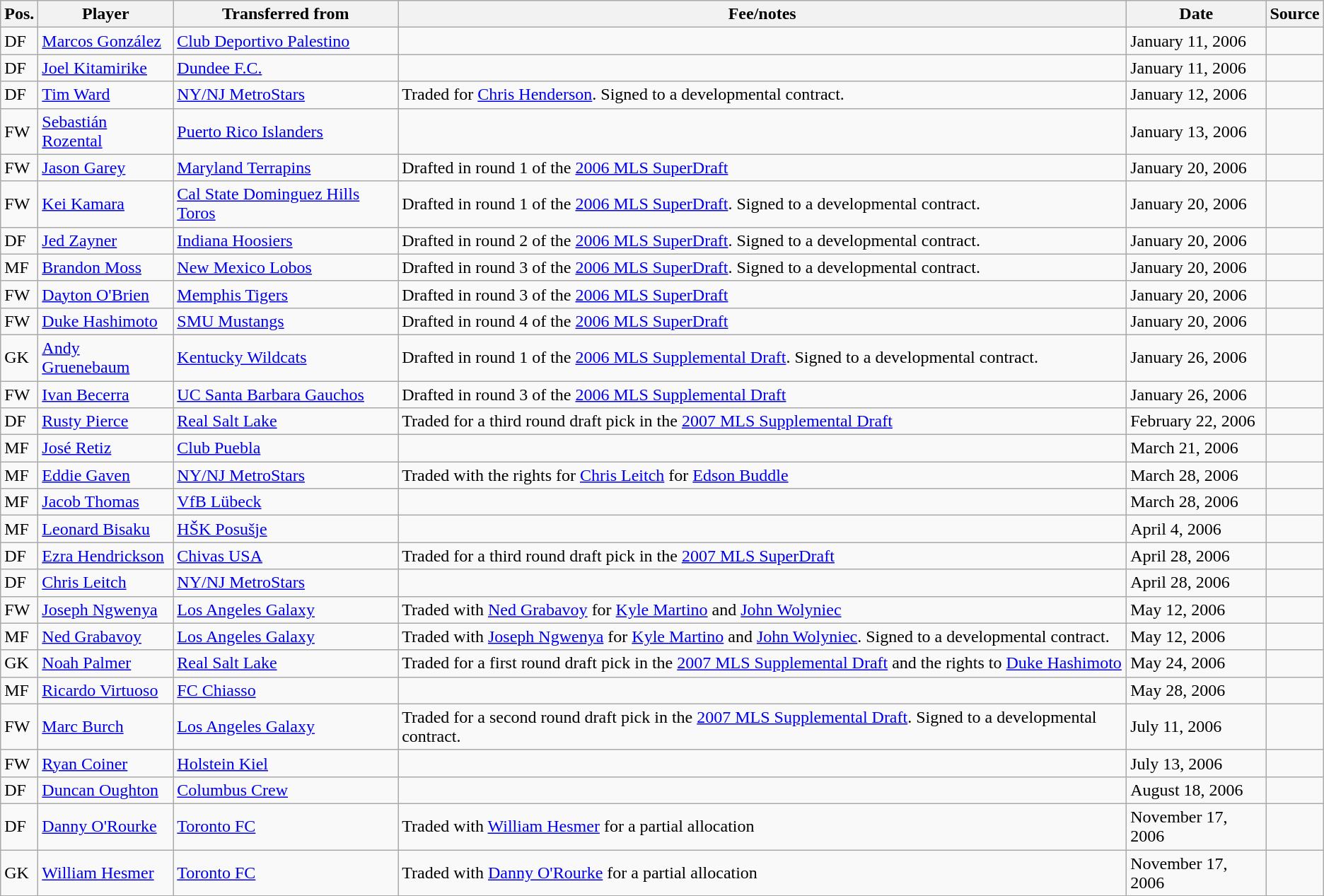<table class="wikitable sortable" style="text-align: left">
<tr>
<th><strong>Pos.</strong></th>
<th><strong>Player</strong></th>
<th><strong>Transferred from</strong></th>
<th><strong>Fee/notes</strong></th>
<th><strong>Date</strong></th>
<th><strong>Source</strong></th>
</tr>
<tr>
<td>DF</td>
<td> <a href='#'>Marcos González</a></td>
<td> <a href='#'>Club Deportivo Palestino</a></td>
<td></td>
<td>January 11, 2006</td>
<td align=center></td>
</tr>
<tr>
<td>DF</td>
<td> <a href='#'>Joel Kitamirike</a></td>
<td> <a href='#'>Dundee F.C.</a></td>
<td></td>
<td>January 11, 2006</td>
<td align=center></td>
</tr>
<tr>
<td>DF</td>
<td> <a href='#'>Tim Ward</a></td>
<td> <a href='#'>NY/NJ MetroStars</a></td>
<td>Traded for <a href='#'>Chris Henderson</a>. Signed to a developmental contract.</td>
<td>January 12, 2006</td>
<td align=center></td>
</tr>
<tr>
<td>FW</td>
<td> <a href='#'>Sebastián Rozental</a></td>
<td> <a href='#'>Puerto Rico Islanders</a></td>
<td></td>
<td>January 13, 2006</td>
<td align=center></td>
</tr>
<tr>
<td>FW</td>
<td> <a href='#'>Jason Garey</a></td>
<td> <a href='#'>Maryland Terrapins</a></td>
<td>Drafted in round 1 of the <a href='#'>2006 MLS SuperDraft</a></td>
<td>January 20, 2006</td>
<td align=center></td>
</tr>
<tr>
<td>FW</td>
<td> <a href='#'>Kei Kamara</a></td>
<td> <a href='#'>Cal State Dominguez Hills Toros</a></td>
<td>Drafted in round 1 of the <a href='#'>2006 MLS SuperDraft</a>. Signed to a developmental contract.</td>
<td>January 20, 2006</td>
<td align=center></td>
</tr>
<tr>
<td>DF</td>
<td> <a href='#'>Jed Zayner</a></td>
<td> <a href='#'>Indiana Hoosiers</a></td>
<td>Drafted in round 2 of the <a href='#'>2006 MLS SuperDraft</a>. Signed to a developmental contract.</td>
<td>January 20, 2006</td>
<td align=center></td>
</tr>
<tr>
<td>MF</td>
<td> <a href='#'>Brandon Moss</a></td>
<td> <a href='#'>New Mexico Lobos</a></td>
<td>Drafted in round 3 of the <a href='#'>2006 MLS SuperDraft</a>. Signed to a developmental contract.</td>
<td>January 20, 2006</td>
<td align=center></td>
</tr>
<tr>
<td>FW</td>
<td> <a href='#'>Dayton O'Brien</a></td>
<td> <a href='#'>Memphis Tigers</a></td>
<td>Drafted in round 3 of the <a href='#'>2006 MLS SuperDraft</a></td>
<td>January 20, 2006</td>
<td align=center></td>
</tr>
<tr>
<td>FW</td>
<td> <a href='#'>Duke Hashimoto</a></td>
<td> <a href='#'>SMU Mustangs</a></td>
<td>Drafted in round 4 of the <a href='#'>2006 MLS SuperDraft</a></td>
<td>January 20, 2006</td>
<td align=center></td>
</tr>
<tr>
<td>GK</td>
<td> <a href='#'>Andy Gruenebaum</a></td>
<td> <a href='#'>Kentucky Wildcats</a></td>
<td>Drafted in round 1 of the <a href='#'>2006 MLS Supplemental Draft</a>. Signed to a developmental contract.</td>
<td>January 26, 2006</td>
<td align=center></td>
</tr>
<tr>
<td>FW</td>
<td> <a href='#'>Ivan Becerra</a></td>
<td> <a href='#'>UC Santa Barbara Gauchos</a></td>
<td>Drafted in round 3 of the <a href='#'>2006 MLS Supplemental Draft</a></td>
<td>January 26, 2006</td>
<td align=center></td>
</tr>
<tr>
<td>DF</td>
<td> <a href='#'>Rusty Pierce</a></td>
<td> <a href='#'>Real Salt Lake</a></td>
<td>Traded for a third round draft pick in the <a href='#'>2007 MLS Supplemental Draft</a></td>
<td>February 22, 2006</td>
<td align=center></td>
</tr>
<tr>
<td>MF</td>
<td> <a href='#'>José Retiz</a></td>
<td> <a href='#'>Club Puebla</a></td>
<td></td>
<td>March 21, 2006</td>
<td align=center></td>
</tr>
<tr>
<td>MF</td>
<td> <a href='#'>Eddie Gaven</a></td>
<td> <a href='#'>NY/NJ MetroStars</a></td>
<td>Traded with the rights for <a href='#'>Chris Leitch</a> for <a href='#'>Edson Buddle</a></td>
<td>March 28, 2006</td>
<td align=center></td>
</tr>
<tr>
<td>MF</td>
<td> <a href='#'>Jacob Thomas</a></td>
<td> <a href='#'>VfB Lübeck</a></td>
<td></td>
<td>March 28, 2006</td>
<td align=center></td>
</tr>
<tr>
<td>MF</td>
<td> <a href='#'>Leonard Bisaku</a></td>
<td> <a href='#'>HŠK Posušje</a></td>
<td></td>
<td>April 4, 2006</td>
<td align=center></td>
</tr>
<tr>
<td>DF</td>
<td> <a href='#'>Ezra Hendrickson</a></td>
<td> <a href='#'>Chivas USA</a></td>
<td>Traded for a third round draft pick in the <a href='#'>2007 MLS SuperDraft</a></td>
<td>April 28, 2006</td>
<td align=center></td>
</tr>
<tr>
<td>DF</td>
<td> <a href='#'>Chris Leitch</a></td>
<td> <a href='#'>NY/NJ MetroStars</a></td>
<td></td>
<td>April 28, 2006</td>
<td align=center></td>
</tr>
<tr>
<td>FW</td>
<td> <a href='#'>Joseph Ngwenya</a></td>
<td> <a href='#'>Los Angeles Galaxy</a></td>
<td>Traded with <a href='#'>Ned Grabavoy</a> for <a href='#'>Kyle Martino</a> and <a href='#'>John Wolyniec</a></td>
<td>May 12, 2006</td>
<td align=center></td>
</tr>
<tr>
<td>MF</td>
<td> <a href='#'>Ned Grabavoy</a></td>
<td> <a href='#'>Los Angeles Galaxy</a></td>
<td>Traded with <a href='#'>Joseph Ngwenya</a> for <a href='#'>Kyle Martino</a> and <a href='#'>John Wolyniec</a>. Signed to a developmental contract.</td>
<td>May 12, 2006</td>
<td align=center></td>
</tr>
<tr>
<td>GK</td>
<td> <a href='#'>Noah Palmer</a></td>
<td> <a href='#'>Real Salt Lake</a></td>
<td>Traded for a first round draft pick in the <a href='#'>2007 MLS Supplemental Draft</a> and the rights to <a href='#'>Duke Hashimoto</a></td>
<td>May 24, 2006</td>
<td align=center></td>
</tr>
<tr>
<td>MF</td>
<td> <a href='#'>Ricardo Virtuoso</a></td>
<td> <a href='#'>FC Chiasso</a></td>
<td></td>
<td>May 28, 2006</td>
<td align=center></td>
</tr>
<tr>
<td>FW</td>
<td> <a href='#'>Marc Burch</a></td>
<td> <a href='#'>Los Angeles Galaxy</a></td>
<td>Traded for a second round draft pick in the <a href='#'>2007 MLS Supplemental Draft</a>. Signed to a developmental contract.</td>
<td>July 11, 2006</td>
<td align=center></td>
</tr>
<tr>
<td>FW</td>
<td> <a href='#'>Ryan Coiner</a></td>
<td> <a href='#'>Holstein Kiel</a></td>
<td></td>
<td>July 13, 2006</td>
<td align=center></td>
</tr>
<tr>
<td>DF</td>
<td> <a href='#'>Duncan Oughton</a></td>
<td> <a href='#'>Columbus Crew</a></td>
<td></td>
<td>August 18, 2006</td>
<td align=center></td>
</tr>
<tr>
<td>DF</td>
<td> <a href='#'>Danny O'Rourke</a></td>
<td> <a href='#'>Toronto FC</a></td>
<td>Traded with <a href='#'>William Hesmer</a> for a partial allocation</td>
<td>November 17, 2006</td>
<td align=center></td>
</tr>
<tr>
<td>GK</td>
<td> <a href='#'>William Hesmer</a></td>
<td> <a href='#'>Toronto FC</a></td>
<td>Traded with <a href='#'>Danny O'Rourke</a> for a partial allocation</td>
<td>November 17, 2006</td>
<td align=center></td>
</tr>
</table>
